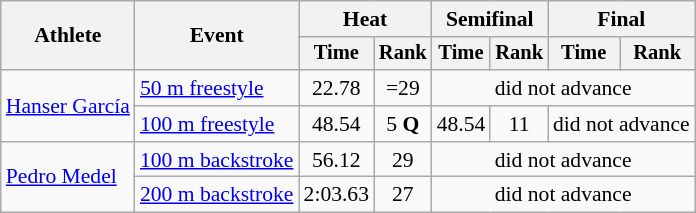<table class=wikitable style="font-size:90%">
<tr>
<th rowspan=2>Athlete</th>
<th rowspan=2>Event</th>
<th colspan="2">Heat</th>
<th colspan="2">Semifinal</th>
<th colspan="2">Final</th>
</tr>
<tr style="font-size:95%">
<th>Time</th>
<th>Rank</th>
<th>Time</th>
<th>Rank</th>
<th>Time</th>
<th>Rank</th>
</tr>
<tr align=center>
<td align=left rowspan=2><a href='#'>Hanser García</a></td>
<td align=left><a href='#'>50 m freestyle</a></td>
<td>22.78</td>
<td>=29</td>
<td colspan=4>did not advance</td>
</tr>
<tr align=center>
<td align=left><a href='#'>100 m freestyle</a></td>
<td>48.54</td>
<td>5 <strong>Q</strong></td>
<td>48.54</td>
<td>11</td>
<td colspan=2>did not advance</td>
</tr>
<tr align=center>
<td align=left rowspan=2><a href='#'>Pedro Medel</a></td>
<td align=left><a href='#'>100 m backstroke</a></td>
<td>56.12</td>
<td>29</td>
<td colspan=4>did not advance</td>
</tr>
<tr align=center>
<td align=left><a href='#'>200 m backstroke</a></td>
<td>2:03.63</td>
<td>27</td>
<td colspan=4>did not advance</td>
</tr>
</table>
